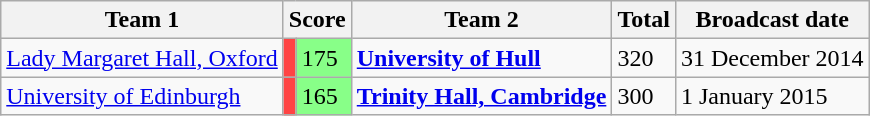<table class="wikitable">
<tr>
<th>Team 1</th>
<th colspan=2>Score</th>
<th>Team 2</th>
<th>Total</th>
<th>Broadcast date</th>
</tr>
<tr>
<td><a href='#'>Lady Margaret Hall, Oxford</a></td>
<td style="background:#f44;"></td>
<td style="background:#88ff88">175</td>
<td><strong><a href='#'>University of Hull</a></strong></td>
<td>320</td>
<td>31 December 2014</td>
</tr>
<tr>
<td><a href='#'>University of Edinburgh</a></td>
<td style="background:#f44;"></td>
<td style="background:#88ff88">165</td>
<td><strong><a href='#'>Trinity Hall, Cambridge</a></strong></td>
<td>300</td>
<td>1 January 2015</td>
</tr>
</table>
